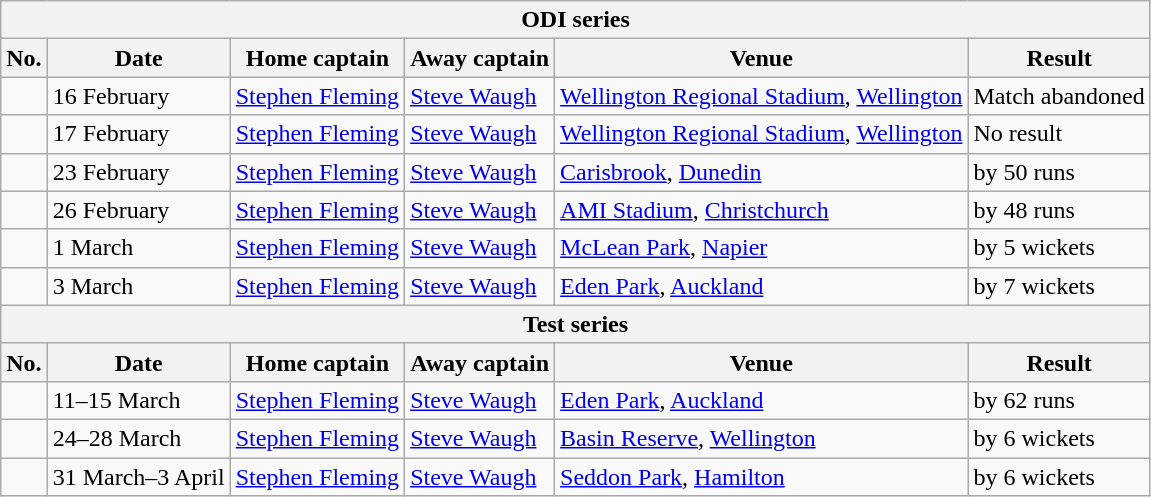<table class="wikitable">
<tr>
<th colspan="9">ODI series</th>
</tr>
<tr>
<th>No.</th>
<th>Date</th>
<th>Home captain</th>
<th>Away captain</th>
<th>Venue</th>
<th>Result</th>
</tr>
<tr>
<td></td>
<td>16 February</td>
<td><a href='#'>Stephen Fleming</a></td>
<td><a href='#'>Steve Waugh</a></td>
<td><a href='#'>Wellington Regional Stadium</a>, <a href='#'>Wellington</a></td>
<td>Match abandoned</td>
</tr>
<tr>
<td></td>
<td>17 February</td>
<td><a href='#'>Stephen Fleming</a></td>
<td><a href='#'>Steve Waugh</a></td>
<td><a href='#'>Wellington Regional Stadium</a>, <a href='#'>Wellington</a></td>
<td>No result</td>
</tr>
<tr>
<td></td>
<td>23 February</td>
<td><a href='#'>Stephen Fleming</a></td>
<td><a href='#'>Steve Waugh</a></td>
<td><a href='#'>Carisbrook</a>, <a href='#'>Dunedin</a></td>
<td> by 50 runs</td>
</tr>
<tr>
<td></td>
<td>26 February</td>
<td><a href='#'>Stephen Fleming</a></td>
<td><a href='#'>Steve Waugh</a></td>
<td><a href='#'>AMI Stadium</a>, <a href='#'>Christchurch</a></td>
<td> by 48 runs</td>
</tr>
<tr>
<td></td>
<td>1 March</td>
<td><a href='#'>Stephen Fleming</a></td>
<td><a href='#'>Steve Waugh</a></td>
<td><a href='#'>McLean Park</a>, <a href='#'>Napier</a></td>
<td> by 5 wickets</td>
</tr>
<tr>
<td></td>
<td>3 March</td>
<td><a href='#'>Stephen Fleming</a></td>
<td><a href='#'>Steve Waugh</a></td>
<td><a href='#'>Eden Park</a>, <a href='#'>Auckland</a></td>
<td> by 7 wickets</td>
</tr>
<tr>
<th colspan="9">Test series</th>
</tr>
<tr>
<th>No.</th>
<th>Date</th>
<th>Home captain</th>
<th>Away captain</th>
<th>Venue</th>
<th>Result</th>
</tr>
<tr>
<td></td>
<td>11–15 March</td>
<td><a href='#'>Stephen Fleming</a></td>
<td><a href='#'>Steve Waugh</a></td>
<td><a href='#'>Eden Park</a>, <a href='#'>Auckland</a></td>
<td> by 62 runs</td>
</tr>
<tr>
<td></td>
<td>24–28 March</td>
<td><a href='#'>Stephen Fleming</a></td>
<td><a href='#'>Steve Waugh</a></td>
<td><a href='#'>Basin Reserve</a>, <a href='#'>Wellington</a></td>
<td> by 6 wickets</td>
</tr>
<tr>
<td></td>
<td>31 March–3 April</td>
<td><a href='#'>Stephen Fleming</a></td>
<td><a href='#'>Steve Waugh</a></td>
<td><a href='#'>Seddon Park</a>, <a href='#'>Hamilton</a></td>
<td> by 6 wickets</td>
</tr>
</table>
